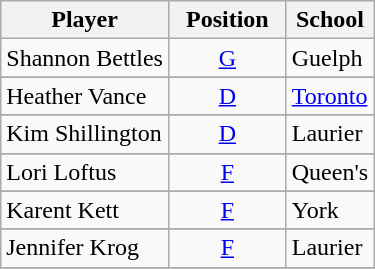<table class="wikitable">
<tr>
<th>Player</th>
<th>  Position  </th>
<th>School</th>
</tr>
<tr>
<td>Shannon Bettles</td>
<td align=center><a href='#'>G</a></td>
<td>Guelph</td>
</tr>
<tr>
</tr>
<tr>
<td>Heather Vance</td>
<td align=center><a href='#'>D</a></td>
<td><a href='#'>Toronto</a></td>
</tr>
<tr>
</tr>
<tr>
<td>Kim Shillington</td>
<td align=center><a href='#'>D</a></td>
<td>Laurier</td>
</tr>
<tr>
</tr>
<tr>
<td>Lori Loftus</td>
<td align=center><a href='#'>F</a></td>
<td>Queen's</td>
</tr>
<tr>
</tr>
<tr>
<td>Karent Kett</td>
<td align=center><a href='#'>F</a></td>
<td>York</td>
</tr>
<tr>
</tr>
<tr>
<td>Jennifer Krog</td>
<td align=center><a href='#'>F</a></td>
<td>Laurier</td>
</tr>
<tr>
</tr>
</table>
